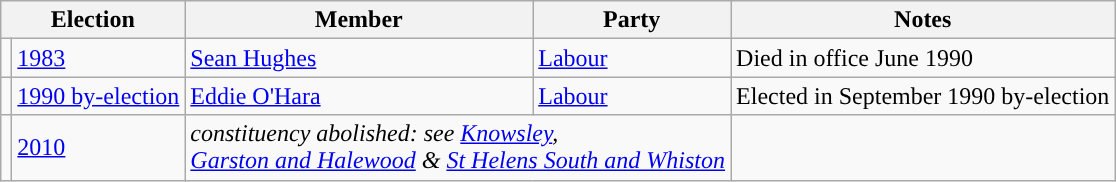<table class="wikitable">
<tr>
<th colspan="2">Election</th>
<th>Member</th>
<th>Party</th>
<th>Notes</th>
</tr>
<tr>
<td style="color:inherit;background-color: "></td>
<td><a href='#'>1983</a></td>
<td><a href='#'>Sean Hughes</a></td>
<td><a href='#'>Labour</a></td>
<td>Died in office June 1990</td>
</tr>
<tr>
<td style="color:inherit;background-color: "></td>
<td><a href='#'>1990 by-election</a></td>
<td><a href='#'>Eddie O'Hara</a></td>
<td><a href='#'>Labour</a></td>
<td>Elected in September 1990 by-election</td>
</tr>
<tr>
<td></td>
<td><a href='#'>2010</a></td>
<td colspan="2"><em>constituency abolished: see <a href='#'>Knowsley</a>, <br><a href='#'>Garston and Halewood</a> & <a href='#'>St Helens South and Whiston</a></em></td>
</tr>
</table>
